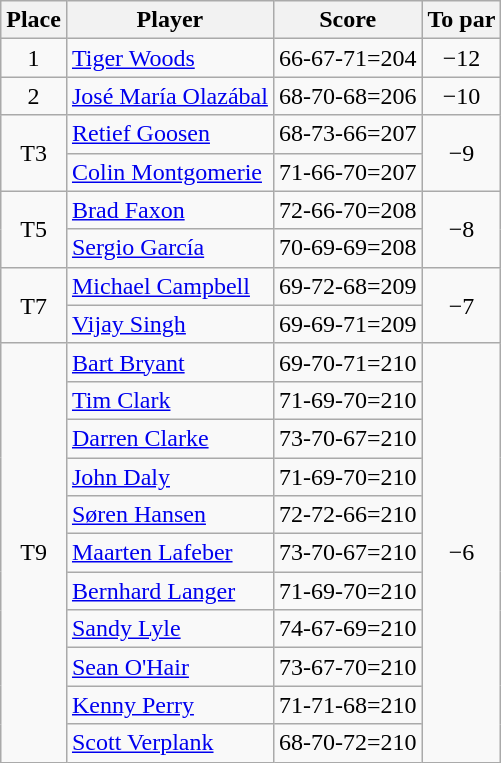<table class="wikitable">
<tr>
<th>Place</th>
<th>Player</th>
<th>Score</th>
<th>To par</th>
</tr>
<tr>
<td align=center>1</td>
<td> <a href='#'>Tiger Woods</a></td>
<td align=center>66-67-71=204</td>
<td align=center>−12</td>
</tr>
<tr>
<td align=center>2</td>
<td> <a href='#'>José María Olazábal</a></td>
<td align=center>68-70-68=206</td>
<td align=center>−10</td>
</tr>
<tr>
<td rowspan="2" align=center>T3</td>
<td> <a href='#'>Retief Goosen</a></td>
<td align=center>68-73-66=207</td>
<td rowspan="2" align=center>−9</td>
</tr>
<tr>
<td> <a href='#'>Colin Montgomerie</a></td>
<td align=center>71-66-70=207</td>
</tr>
<tr>
<td rowspan="2" align=center>T5</td>
<td> <a href='#'>Brad Faxon</a></td>
<td align=center>72-66-70=208</td>
<td rowspan="2" align=center>−8</td>
</tr>
<tr>
<td> <a href='#'>Sergio García</a></td>
<td align=center>70-69-69=208</td>
</tr>
<tr>
<td rowspan="2" align=center>T7</td>
<td> <a href='#'>Michael Campbell</a></td>
<td align=center>69-72-68=209</td>
<td rowspan="2" align=center>−7</td>
</tr>
<tr>
<td> <a href='#'>Vijay Singh</a></td>
<td align=center>69-69-71=209</td>
</tr>
<tr>
<td rowspan="11" align=center>T9</td>
<td> <a href='#'>Bart Bryant</a></td>
<td align=center>69-70-71=210</td>
<td rowspan="11" align=center>−6</td>
</tr>
<tr>
<td> <a href='#'>Tim Clark</a></td>
<td align=center>71-69-70=210</td>
</tr>
<tr>
<td> <a href='#'>Darren Clarke</a></td>
<td align=center>73-70-67=210</td>
</tr>
<tr>
<td> <a href='#'>John Daly</a></td>
<td align=center>71-69-70=210</td>
</tr>
<tr>
<td> <a href='#'>Søren Hansen</a></td>
<td align=center>72-72-66=210</td>
</tr>
<tr>
<td> <a href='#'>Maarten Lafeber</a></td>
<td align=center>73-70-67=210</td>
</tr>
<tr>
<td> <a href='#'>Bernhard Langer</a></td>
<td align=center>71-69-70=210</td>
</tr>
<tr>
<td> <a href='#'>Sandy Lyle</a></td>
<td align=center>74-67-69=210</td>
</tr>
<tr>
<td> <a href='#'>Sean O'Hair</a></td>
<td align=center>73-67-70=210</td>
</tr>
<tr>
<td> <a href='#'>Kenny Perry</a></td>
<td align=center>71-71-68=210</td>
</tr>
<tr>
<td> <a href='#'>Scott Verplank</a></td>
<td align=center>68-70-72=210</td>
</tr>
</table>
